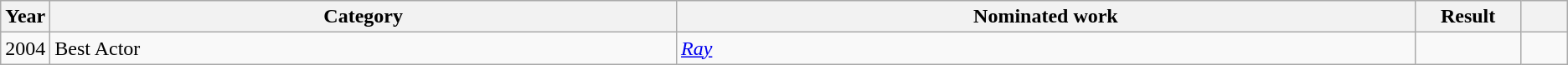<table class=wikitable>
<tr>
<th scope="col" style="width:1em;">Year</th>
<th scope="col" style="width:33em;">Category</th>
<th scope="col" style="width:39em;">Nominated work</th>
<th scope="col" style="width:5em;">Result</th>
<th scope="col" style="width:2em;"></th>
</tr>
<tr>
<td>2004</td>
<td>Best Actor</td>
<td><em><a href='#'>Ray</a></em></td>
<td></td>
<td></td>
</tr>
</table>
